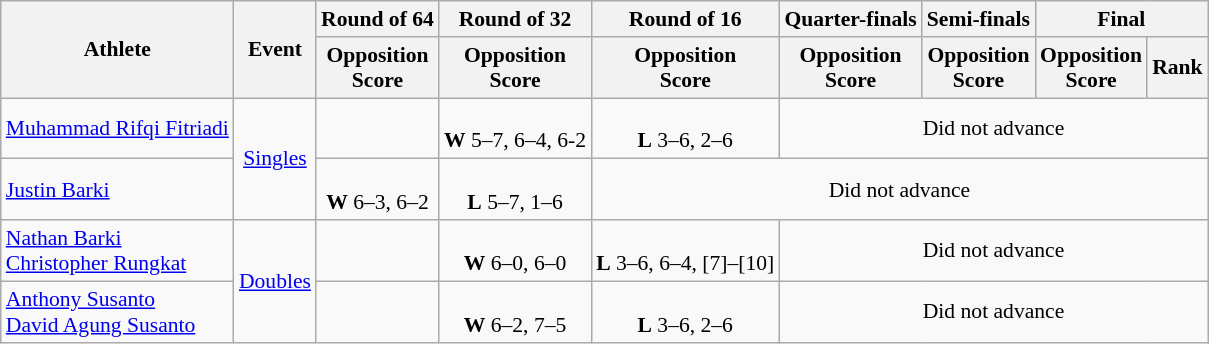<table class=wikitable style="text-align:center; font-size:90%">
<tr>
<th rowspan="2">Athlete</th>
<th rowspan="2">Event</th>
<th>Round of 64</th>
<th>Round of 32</th>
<th>Round of 16</th>
<th>Quarter-finals</th>
<th>Semi-finals</th>
<th colspan="2">Final</th>
</tr>
<tr>
<th>Opposition<br>Score</th>
<th>Opposition<br>Score</th>
<th>Opposition<br>Score</th>
<th>Opposition<br>Score</th>
<th>Opposition<br>Score</th>
<th>Opposition<br>Score</th>
<th>Rank</th>
</tr>
<tr>
<td align="left"><a href='#'>Muhammad Rifqi Fitriadi</a></td>
<td rowspan="2"><a href='#'>Singles</a></td>
<td></td>
<td><br><strong>W</strong> 5–7, 6–4, 6-2</td>
<td><br><strong>L</strong> 3–6, 2–6</td>
<td colspan="4">Did not advance</td>
</tr>
<tr>
<td align="left"><a href='#'>Justin Barki</a></td>
<td><br><strong>W</strong> 6–3, 6–2</td>
<td><br><strong>L</strong> 5–7, 1–6</td>
<td colspan="5">Did not advance</td>
</tr>
<tr>
<td align="left"><a href='#'>Nathan Barki</a><br><a href='#'>Christopher Rungkat</a></td>
<td rowspan="2"><a href='#'>Doubles</a></td>
<td></td>
<td><br><strong>W</strong> 6–0, 6–0</td>
<td><br><strong>L</strong> 3–6, 6–4, [7]–[10]</td>
<td colspan="4">Did not advance</td>
</tr>
<tr>
<td align="left"><a href='#'>Anthony Susanto</a><br><a href='#'>David Agung Susanto</a></td>
<td></td>
<td><br><strong>W</strong> 6–2, 7–5</td>
<td><br><strong>L</strong> 3–6, 2–6</td>
<td colspan="4">Did not advance</td>
</tr>
</table>
